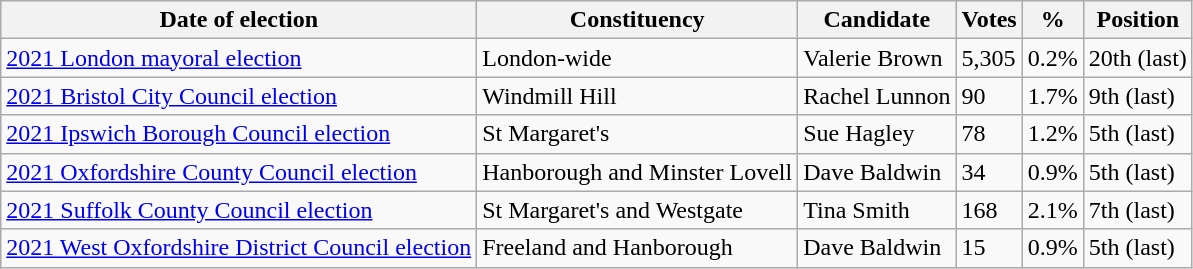<table class="wikitable">
<tr>
<th>Date of election</th>
<th>Constituency</th>
<th>Candidate</th>
<th>Votes</th>
<th>%</th>
<th>Position</th>
</tr>
<tr>
<td><a href='#'>2021 London mayoral election</a></td>
<td>London-wide</td>
<td>Valerie Brown</td>
<td>5,305</td>
<td>0.2%</td>
<td>20th (last)</td>
</tr>
<tr>
<td><a href='#'>2021 Bristol City Council election</a></td>
<td>Windmill Hill</td>
<td>Rachel Lunnon</td>
<td>90</td>
<td>1.7%</td>
<td>9th (last)</td>
</tr>
<tr>
<td><a href='#'>2021 Ipswich Borough Council election</a></td>
<td>St Margaret's</td>
<td>Sue Hagley</td>
<td>78</td>
<td>1.2%</td>
<td>5th (last)</td>
</tr>
<tr>
<td><a href='#'>2021 Oxfordshire County Council election</a></td>
<td>Hanborough and Minster Lovell</td>
<td>Dave Baldwin</td>
<td>34</td>
<td>0.9%</td>
<td>5th (last)</td>
</tr>
<tr>
<td><a href='#'>2021 Suffolk County Council election</a></td>
<td>St Margaret's and Westgate</td>
<td>Tina Smith</td>
<td>168</td>
<td>2.1%</td>
<td>7th (last)</td>
</tr>
<tr>
<td><a href='#'>2021 West Oxfordshire District Council election</a></td>
<td>Freeland and Hanborough</td>
<td>Dave Baldwin</td>
<td>15</td>
<td>0.9%</td>
<td>5th (last)</td>
</tr>
</table>
